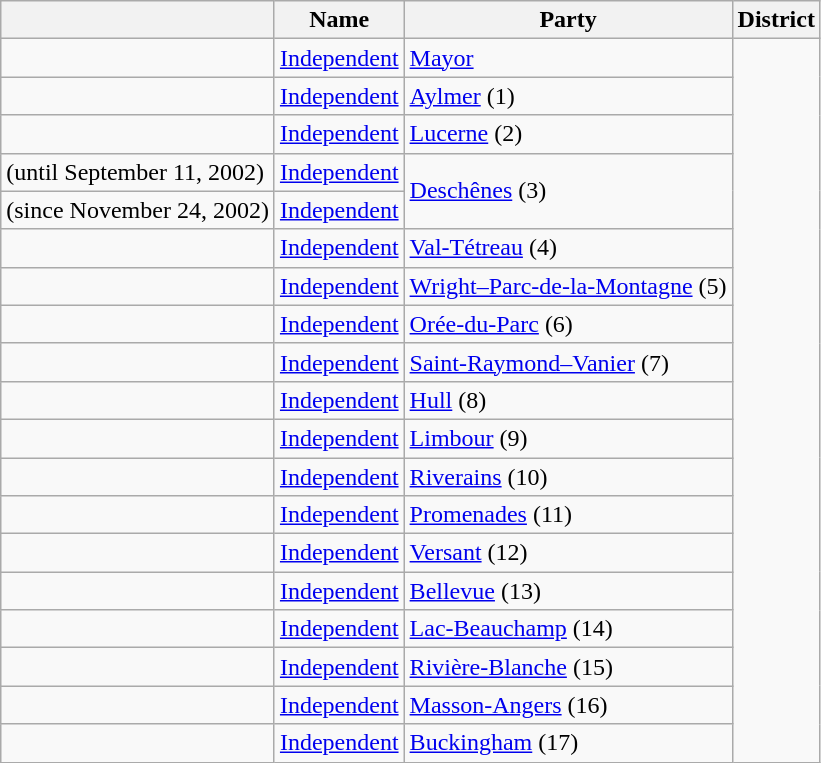<table class="wikitable sortable">
<tr>
<th></th>
<th>Name</th>
<th>Party</th>
<th>District</th>
</tr>
<tr>
<td><strong></strong></td>
<td><a href='#'>Independent</a></td>
<td><a href='#'>Mayor</a></td>
</tr>
<tr>
<td></td>
<td><a href='#'>Independent</a></td>
<td><a href='#'>Aylmer</a> (1)</td>
</tr>
<tr>
<td></td>
<td><a href='#'>Independent</a></td>
<td><a href='#'>Lucerne</a> (2)</td>
</tr>
<tr>
<td> (until September 11, 2002)</td>
<td><a href='#'>Independent</a></td>
<td rowspan="2"><a href='#'>Deschênes</a> (3)</td>
</tr>
<tr>
<td> (since November 24, 2002)</td>
<td><a href='#'>Independent</a></td>
</tr>
<tr>
<td></td>
<td><a href='#'>Independent</a></td>
<td><a href='#'>Val-Tétreau</a> (4)</td>
</tr>
<tr>
<td></td>
<td><a href='#'>Independent</a></td>
<td><a href='#'>Wright–Parc-de-la-Montagne</a> (5)</td>
</tr>
<tr>
<td></td>
<td><a href='#'>Independent</a></td>
<td><a href='#'>Orée-du-Parc</a> (6)</td>
</tr>
<tr>
<td></td>
<td><a href='#'>Independent</a></td>
<td><a href='#'>Saint-Raymond–Vanier</a> (7)</td>
</tr>
<tr>
<td></td>
<td><a href='#'>Independent</a></td>
<td><a href='#'>Hull</a> (8)</td>
</tr>
<tr>
<td></td>
<td><a href='#'>Independent</a></td>
<td><a href='#'>Limbour</a> (9)</td>
</tr>
<tr>
<td></td>
<td><a href='#'>Independent</a></td>
<td><a href='#'>Riverains</a> (10)</td>
</tr>
<tr>
<td></td>
<td><a href='#'>Independent</a></td>
<td><a href='#'>Promenades</a> (11)</td>
</tr>
<tr>
<td></td>
<td><a href='#'>Independent</a></td>
<td><a href='#'>Versant</a> (12)</td>
</tr>
<tr>
<td></td>
<td><a href='#'>Independent</a></td>
<td><a href='#'>Bellevue</a> (13)</td>
</tr>
<tr>
<td></td>
<td><a href='#'>Independent</a></td>
<td><a href='#'>Lac-Beauchamp</a> (14)</td>
</tr>
<tr>
<td></td>
<td><a href='#'>Independent</a></td>
<td><a href='#'>Rivière-Blanche</a> (15)</td>
</tr>
<tr>
<td></td>
<td><a href='#'>Independent</a></td>
<td><a href='#'>Masson-Angers</a> (16)</td>
</tr>
<tr>
<td></td>
<td><a href='#'>Independent</a></td>
<td><a href='#'>Buckingham</a> (17)</td>
</tr>
</table>
